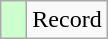<table class="wikitable" style="text-align: left;">
<tr>
<td width=10px bgcolor=#ccffcc></td>
<td>Record</td>
</tr>
</table>
